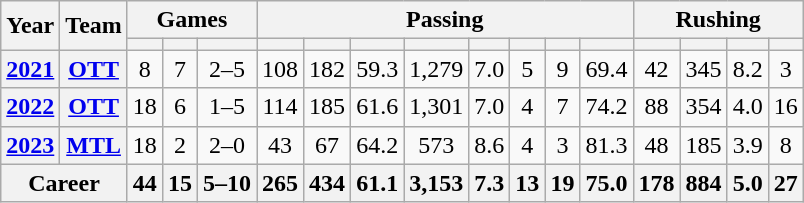<table class="wikitable" style="text-align: center;">
<tr>
<th rowspan="2">Year</th>
<th rowspan="2">Team</th>
<th colspan="3">Games</th>
<th colspan="8">Passing</th>
<th colspan="5">Rushing</th>
</tr>
<tr>
<th></th>
<th></th>
<th></th>
<th></th>
<th></th>
<th></th>
<th></th>
<th></th>
<th></th>
<th></th>
<th></th>
<th></th>
<th></th>
<th></th>
<th></th>
</tr>
<tr>
<th><a href='#'>2021</a></th>
<th><a href='#'>OTT</a></th>
<td>8</td>
<td>7</td>
<td>2–5</td>
<td>108</td>
<td>182</td>
<td>59.3</td>
<td>1,279</td>
<td>7.0</td>
<td>5</td>
<td>9</td>
<td>69.4</td>
<td>42</td>
<td>345</td>
<td>8.2</td>
<td>3</td>
</tr>
<tr>
<th><a href='#'>2022</a></th>
<th><a href='#'>OTT</a></th>
<td>18</td>
<td>6</td>
<td>1–5</td>
<td>114</td>
<td>185</td>
<td>61.6</td>
<td>1,301</td>
<td>7.0</td>
<td>4</td>
<td>7</td>
<td>74.2</td>
<td>88</td>
<td>354</td>
<td>4.0</td>
<td>16</td>
</tr>
<tr>
<th><a href='#'>2023</a></th>
<th><a href='#'>MTL</a></th>
<td>18</td>
<td>2</td>
<td>2–0</td>
<td>43</td>
<td>67</td>
<td>64.2</td>
<td>573</td>
<td>8.6</td>
<td>4</td>
<td>3</td>
<td>81.3</td>
<td>48</td>
<td>185</td>
<td>3.9</td>
<td>8</td>
</tr>
<tr>
<th colspan="2">Career</th>
<th>44</th>
<th>15</th>
<th>5–10</th>
<th>265</th>
<th>434</th>
<th>61.1</th>
<th>3,153</th>
<th>7.3</th>
<th>13</th>
<th>19</th>
<th>75.0</th>
<th>178</th>
<th>884</th>
<th>5.0</th>
<th>27</th>
</tr>
</table>
